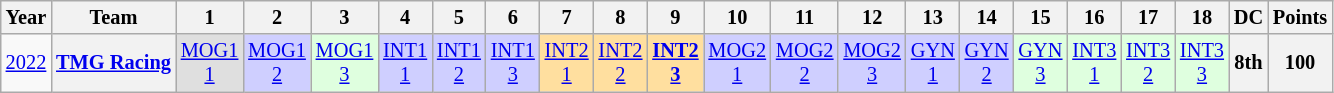<table class="wikitable" style="text-align:center; font-size:85%">
<tr>
<th>Year</th>
<th>Team</th>
<th>1</th>
<th>2</th>
<th>3</th>
<th>4</th>
<th>5</th>
<th>6</th>
<th>7</th>
<th>8</th>
<th>9</th>
<th>10</th>
<th>11</th>
<th>12</th>
<th>13</th>
<th>14</th>
<th>15</th>
<th>16</th>
<th>17</th>
<th>18</th>
<th>DC</th>
<th>Points</th>
</tr>
<tr>
<td><a href='#'>2022</a></td>
<th nowrap><a href='#'>TMG Racing</a></th>
<td style="background:#DFDFDF"><a href='#'>MOG1<br>1</a><br></td>
<td style="background:#CFCFFF"><a href='#'>MOG1<br>2</a><br> </td>
<td style="background:#DFFFDF"><a href='#'>MOG1<br>3</a><br></td>
<td style="background:#CFCFFF"><a href='#'>INT1<br>1</a><br></td>
<td style="background:#CFCFFF"><a href='#'>INT1<br>2</a><br></td>
<td style="background:#CFCFFF"><a href='#'>INT1<br>3</a><br></td>
<td style="background:#FFDF9F"><a href='#'>INT2<br>1</a><br></td>
<td style="background:#FFDF9F"><a href='#'>INT2<br>2</a><br></td>
<td style="background:#FFDF9F"><strong><a href='#'>INT2<br>3</a></strong><br></td>
<td style="background:#CFCFFF"><a href='#'>MOG2<br>1</a><br></td>
<td style="background:#CFCFFF"><a href='#'>MOG2<br>2</a><br></td>
<td style="background:#CFCFFF"><a href='#'>MOG2<br>3</a><br></td>
<td style="background:#CFCFFF"><a href='#'>GYN<br>1</a><br></td>
<td style="background:#CFCFFF"><a href='#'>GYN<br>2</a><br></td>
<td style="background:#DFFFDF"><a href='#'>GYN<br>3</a><br></td>
<td style="background:#DFFFDF"><a href='#'>INT3<br>1</a><br></td>
<td style="background:#DFFFDF"><a href='#'>INT3<br>2</a><br></td>
<td style="background:#DFFFDF"><a href='#'>INT3<br>3</a><br></td>
<th>8th</th>
<th>100</th>
</tr>
</table>
